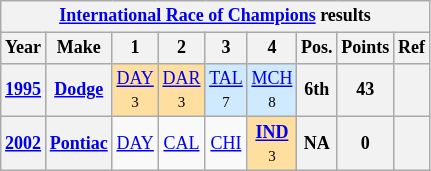<table class="wikitable" style="text-align:center; font-size:75%">
<tr>
<th colspan=9><a href='#'>International Race of Champions</a> results</th>
</tr>
<tr>
<th>Year</th>
<th>Make</th>
<th>1</th>
<th>2</th>
<th>3</th>
<th>4</th>
<th>Pos.</th>
<th>Points</th>
<th>Ref</th>
</tr>
<tr>
<th><a href='#'>1995</a></th>
<th><a href='#'>Dodge</a></th>
<td style="background:#FFDF9F;"><a href='#'>DAY</a><br><small>3</small></td>
<td style="background:#FFDF9F;"><a href='#'>DAR</a><br><small>3</small></td>
<td style="background:#CFEAFF;"><a href='#'>TAL</a><br><small>7</small></td>
<td style="background:#CFEAFF;"><a href='#'>MCH</a><br><small>8</small></td>
<th>6th</th>
<th>43</th>
<th></th>
</tr>
<tr>
<th><a href='#'>2002</a></th>
<th><a href='#'>Pontiac</a></th>
<td><a href='#'>DAY</a></td>
<td><a href='#'>CAL</a></td>
<td><a href='#'>CHI</a></td>
<td style="background:#FFDF9F;"><strong><a href='#'>IND</a></strong><br><small>3</small></td>
<th>NA</th>
<th>0</th>
<th></th>
</tr>
</table>
